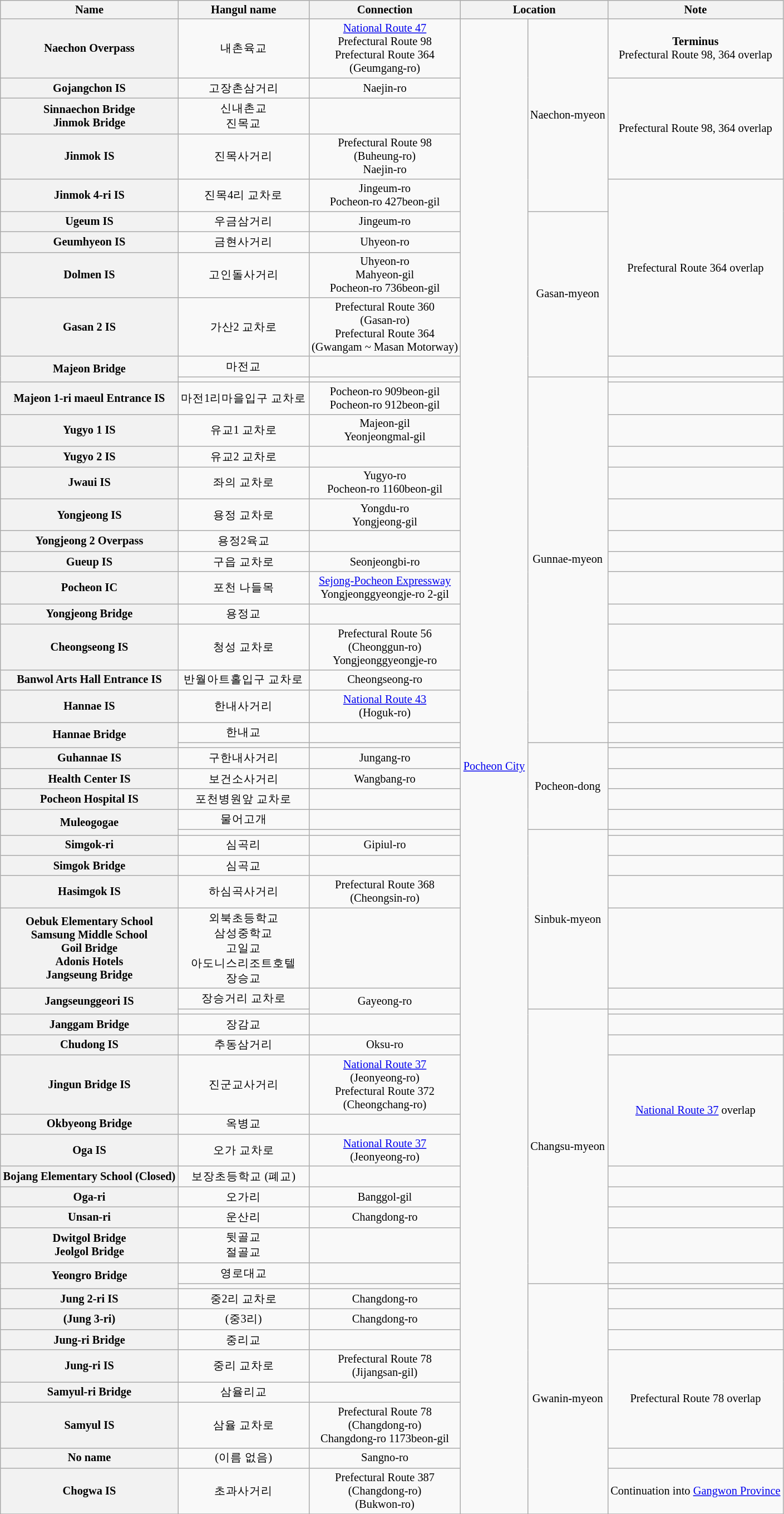<table class="wikitable" style="font-size: 85%; text-align: center;">
<tr>
<th>Name </th>
<th>Hangul name</th>
<th>Connection</th>
<th colspan="2">Location</th>
<th>Note</th>
</tr>
<tr>
<th>Naechon Overpass</th>
<td>내촌육교</td>
<td><a href='#'>National Route 47</a><br>Prefectural Route 98<br>Prefectural Route 364<br>(Geumgang-ro)</td>
<td rowspan=55><a href='#'>Pocheon City</a></td>
<td rowspan=5>Naechon-myeon</td>
<td><strong>Terminus</strong><br>Prefectural Route 98, 364 overlap</td>
</tr>
<tr>
<th>Gojangchon IS</th>
<td>고장촌삼거리</td>
<td>Naejin-ro</td>
<td rowspan=3>Prefectural Route 98, 364 overlap</td>
</tr>
<tr>
<th>Sinnaechon Bridge<br>Jinmok Bridge</th>
<td>신내촌교<br>진목교</td>
<td></td>
</tr>
<tr>
<th>Jinmok IS</th>
<td>진목사거리</td>
<td>Prefectural Route 98<br>(Buheung-ro)<br>Naejin-ro</td>
</tr>
<tr>
<th>Jinmok 4-ri IS</th>
<td>진목4리 교차로</td>
<td>Jingeum-ro<br>Pocheon-ro 427beon-gil</td>
<td rowspan=5>Prefectural Route 364 overlap</td>
</tr>
<tr>
<th>Ugeum IS</th>
<td>우금삼거리</td>
<td>Jingeum-ro</td>
<td rowspan=5>Gasan-myeon</td>
</tr>
<tr>
<th>Geumhyeon IS</th>
<td>금현사거리</td>
<td>Uhyeon-ro</td>
</tr>
<tr>
<th>Dolmen IS</th>
<td>고인돌사거리</td>
<td>Uhyeon-ro<br>Mahyeon-gil<br>Pocheon-ro 736beon-gil</td>
</tr>
<tr>
<th>Gasan 2 IS</th>
<td>가산2 교차로</td>
<td>Prefectural Route 360<br>(Gasan-ro)<br>Prefectural Route 364<br>(Gwangam ~ Masan Motorway)</td>
</tr>
<tr>
<th rowspan=2>Majeon Bridge</th>
<td>마전교</td>
<td></td>
<td></td>
</tr>
<tr>
<td></td>
<td></td>
<td rowspan=14>Gunnae-myeon</td>
<td></td>
</tr>
<tr>
<th>Majeon 1-ri maeul Entrance IS</th>
<td>마전1리마을입구 교차로</td>
<td>Pocheon-ro 909beon-gil<br>Pocheon-ro 912beon-gil</td>
<td></td>
</tr>
<tr>
<th>Yugyo 1 IS</th>
<td>유교1 교차로</td>
<td>Majeon-gil<br>Yeonjeongmal-gil</td>
<td></td>
</tr>
<tr>
<th>Yugyo 2 IS</th>
<td>유교2 교차로</td>
<td></td>
<td></td>
</tr>
<tr>
<th>Jwaui IS</th>
<td>좌의 교차로</td>
<td>Yugyo-ro<br>Pocheon-ro 1160beon-gil</td>
<td></td>
</tr>
<tr>
<th>Yongjeong IS</th>
<td>용정 교차로</td>
<td>Yongdu-ro<br>Yongjeong-gil</td>
<td></td>
</tr>
<tr>
<th>Yongjeong 2 Overpass</th>
<td>용정2육교</td>
<td></td>
<td></td>
</tr>
<tr>
<th>Gueup IS</th>
<td>구읍 교차로</td>
<td>Seonjeongbi-ro</td>
<td></td>
</tr>
<tr>
<th>Pocheon IC</th>
<td>포천 나들목</td>
<td><a href='#'>Sejong-Pocheon Expressway</a><br>Yongjeonggyeongje-ro 2-gil</td>
<td></td>
</tr>
<tr>
<th>Yongjeong Bridge</th>
<td>용정교</td>
<td></td>
<td></td>
</tr>
<tr>
<th>Cheongseong IS</th>
<td>청성 교차로</td>
<td>Prefectural Route 56<br>(Cheonggun-ro)<br>Yongjeonggyeongje-ro</td>
<td></td>
</tr>
<tr>
<th>Banwol Arts Hall Entrance IS</th>
<td>반월아트홀입구 교차로</td>
<td>Cheongseong-ro</td>
<td></td>
</tr>
<tr>
<th>Hannae IS</th>
<td>한내사거리</td>
<td><a href='#'>National Route 43</a><br>(Hoguk-ro)</td>
<td></td>
</tr>
<tr>
<th rowspan=2>Hannae Bridge</th>
<td>한내교</td>
<td></td>
<td></td>
</tr>
<tr>
<td></td>
<td></td>
<td rowspan=5>Pocheon-dong</td>
<td></td>
</tr>
<tr>
<th>Guhannae IS</th>
<td>구한내사거리</td>
<td>Jungang-ro</td>
<td></td>
</tr>
<tr>
<th>Health Center IS</th>
<td>보건소사거리</td>
<td>Wangbang-ro</td>
<td></td>
</tr>
<tr>
<th>Pocheon Hospital IS</th>
<td>포천병원앞 교차로</td>
<td></td>
<td></td>
</tr>
<tr>
<th rowspan=2>Muleogogae</th>
<td>물어고개</td>
<td></td>
<td></td>
</tr>
<tr>
<td></td>
<td></td>
<td rowspan=6>Sinbuk-myeon</td>
<td></td>
</tr>
<tr>
<th>Simgok-ri</th>
<td>심곡리</td>
<td>Gipiul-ro</td>
<td></td>
</tr>
<tr>
<th>Simgok Bridge</th>
<td>심곡교</td>
<td></td>
<td></td>
</tr>
<tr>
<th>Hasimgok IS</th>
<td>하심곡사거리</td>
<td>Prefectural Route 368<br>(Cheongsin-ro)</td>
<td></td>
</tr>
<tr>
<th>Oebuk Elementary School<br>Samsung Middle School<br>Goil Bridge<br>Adonis Hotels<br>Jangseung Bridge</th>
<td>외북초등학교<br>삼성중학교<br>고일교<br>아도니스리조트호텔<br>장승교</td>
<td></td>
<td></td>
</tr>
<tr>
<th rowspan=2>Jangseunggeori IS</th>
<td>장승거리 교차로</td>
<td rowspan=2>Gayeong-ro</td>
<td></td>
</tr>
<tr>
<td></td>
<td rowspan=11>Changsu-myeon</td>
<td></td>
</tr>
<tr>
<th>Janggam Bridge</th>
<td>장감교</td>
<td></td>
<td></td>
</tr>
<tr>
<th>Chudong IS</th>
<td>추동삼거리</td>
<td>Oksu-ro</td>
<td></td>
</tr>
<tr>
<th>Jingun Bridge IS</th>
<td>진군교사거리</td>
<td><a href='#'>National Route 37</a><br>(Jeonyeong-ro)<br>Prefectural Route 372<br>(Cheongchang-ro)</td>
<td rowspan=3><a href='#'>National Route 37</a> overlap</td>
</tr>
<tr>
<th>Okbyeong Bridge</th>
<td>옥병교</td>
<td></td>
</tr>
<tr>
<th>Oga IS</th>
<td>오가 교차로</td>
<td><a href='#'>National Route 37</a><br>(Jeonyeong-ro)</td>
</tr>
<tr>
<th>Bojang Elementary School (Closed)</th>
<td>보장초등학교 (폐교)</td>
<td></td>
<td></td>
</tr>
<tr>
<th>Oga-ri</th>
<td>오가리</td>
<td>Banggol-gil</td>
<td></td>
</tr>
<tr>
<th>Unsan-ri</th>
<td>운산리</td>
<td>Changdong-ro</td>
<td></td>
</tr>
<tr>
<th>Dwitgol Bridge<br>Jeolgol Bridge</th>
<td>뒷골교<br>절골교</td>
<td></td>
<td></td>
</tr>
<tr>
<th rowspan=2>Yeongro Bridge</th>
<td>영로대교</td>
<td></td>
<td></td>
</tr>
<tr>
<td></td>
<td></td>
<td rowspan=9>Gwanin-myeon</td>
<td></td>
</tr>
<tr>
<th>Jung 2-ri IS</th>
<td>중2리 교차로</td>
<td>Changdong-ro</td>
<td></td>
</tr>
<tr>
<th>(Jung 3-ri)</th>
<td>(중3리)</td>
<td>Changdong-ro</td>
<td></td>
</tr>
<tr>
<th>Jung-ri Bridge</th>
<td>중리교</td>
<td></td>
<td></td>
</tr>
<tr>
<th>Jung-ri IS</th>
<td>중리 교차로</td>
<td>Prefectural Route 78<br>(Jijangsan-gil)</td>
<td rowspan=3>Prefectural Route 78 overlap</td>
</tr>
<tr>
<th>Samyul-ri Bridge</th>
<td>삼율리교</td>
<td></td>
</tr>
<tr>
<th>Samyul IS</th>
<td>삼율 교차로</td>
<td>Prefectural Route 78<br>(Changdong-ro)<br>Changdong-ro 1173beon-gil</td>
</tr>
<tr>
<th>No name</th>
<td>(이름 없음)</td>
<td>Sangno-ro</td>
<td></td>
</tr>
<tr>
<th>Chogwa IS</th>
<td>초과사거리</td>
<td>Prefectural Route 387<br>(Changdong-ro)<br>(Bukwon-ro)</td>
<td>Continuation into <a href='#'>Gangwon Province</a></td>
</tr>
<tr>
</tr>
</table>
